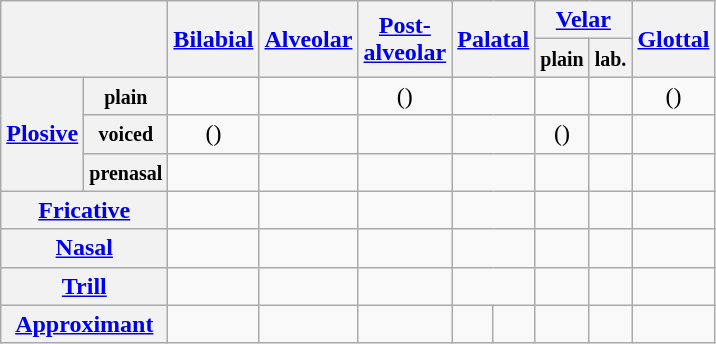<table class="wikitable">
<tr>
<th colspan="2" rowspan="2"></th>
<th rowspan="2"><a href='#'>Bilabial</a></th>
<th rowspan="2"><a href='#'>Alveolar</a></th>
<th rowspan="2"><a href='#'>Post-<br>alveolar</a></th>
<th colspan="2" rowspan="2"><a href='#'>Palatal</a></th>
<th colspan="2"><a href='#'>Velar</a></th>
<th rowspan="2"><a href='#'>Glottal</a></th>
</tr>
<tr>
<th><small>plain</small></th>
<th><small>lab.</small></th>
</tr>
<tr align="center">
<th rowspan="3"><a href='#'>Plosive</a></th>
<th><small>plain</small></th>
<td></td>
<td></td>
<td>()</td>
<td colspan="2"></td>
<td></td>
<td></td>
<td>()</td>
</tr>
<tr align="center">
<th><small>voiced</small></th>
<td>()</td>
<td></td>
<td></td>
<td colspan="2"></td>
<td>()</td>
<td></td>
<td></td>
</tr>
<tr align="center">
<th><small>prenasal</small></th>
<td></td>
<td></td>
<td></td>
<td colspan="2"></td>
<td></td>
<td></td>
<td></td>
</tr>
<tr align="center">
<th colspan="2"><a href='#'>Fricative</a></th>
<td></td>
<td></td>
<td></td>
<td colspan="2"></td>
<td></td>
<td></td>
<td></td>
</tr>
<tr align="center">
<th colspan="2"><a href='#'>Nasal</a></th>
<td></td>
<td></td>
<td></td>
<td colspan="2"></td>
<td></td>
<td></td>
<td></td>
</tr>
<tr align="center">
<th colspan="2"><a href='#'>Trill</a></th>
<td></td>
<td></td>
<td></td>
<td colspan="2"></td>
<td></td>
<td></td>
<td></td>
</tr>
<tr align="center">
<th colspan="2"><a href='#'>Approximant</a></th>
<td></td>
<td></td>
<td></td>
<td></td>
<td></td>
<td></td>
<td></td>
<td></td>
</tr>
</table>
